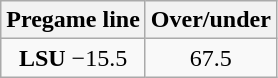<table class="wikitable">
<tr align="center">
<th style=>Pregame line</th>
<th style=>Over/under</th>
</tr>
<tr align="center">
<td><strong>LSU</strong> −15.5</td>
<td>67.5</td>
</tr>
</table>
